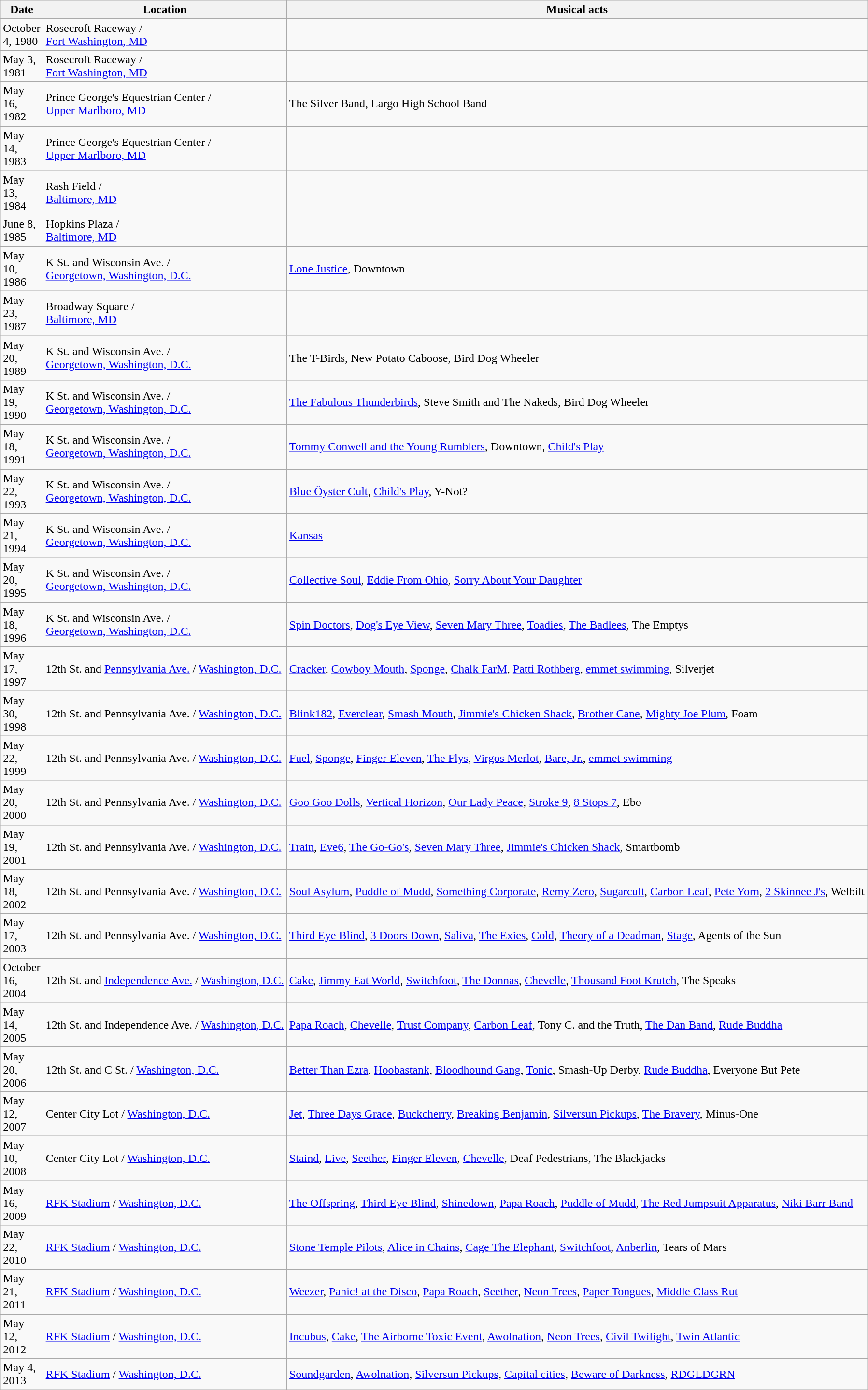<table class="wikitable">
<tr>
<th width=50px>Date</th>
<th>Location</th>
<th colspan=12>Musical acts</th>
</tr>
<tr>
<td>October 4, 1980</td>
<td>Rosecroft Raceway /<br><a href='#'>Fort Washington, MD</a></td>
<td colspan=12></td>
</tr>
<tr>
<td>May 3, 1981</td>
<td>Rosecroft Raceway /<br><a href='#'>Fort Washington, MD</a></td>
<td colspan=12></td>
</tr>
<tr>
<td>May 16, 1982</td>
<td>Prince George's Equestrian Center /<br><a href='#'>Upper Marlboro, MD</a></td>
<td colspan=12>The Silver Band, Largo High School Band</td>
</tr>
<tr>
<td>May 14, 1983</td>
<td>Prince George's Equestrian Center /<br><a href='#'>Upper Marlboro, MD</a></td>
<td colspan=12></td>
</tr>
<tr>
<td>May 13, 1984</td>
<td>Rash Field /<br><a href='#'>Baltimore, MD</a></td>
<td colspan=12></td>
</tr>
<tr>
<td>June 8, 1985</td>
<td>Hopkins Plaza /<br><a href='#'>Baltimore, MD</a></td>
<td colspan=12></td>
</tr>
<tr>
<td>May 10, 1986</td>
<td>K St. and Wisconsin Ave. /<br><a href='#'>Georgetown, Washington, D.C.</a></td>
<td colspan=12><a href='#'>Lone Justice</a>, Downtown</td>
</tr>
<tr>
<td>May 23, 1987</td>
<td>Broadway Square /<br><a href='#'>Baltimore, MD</a></td>
<td colspan=12></td>
</tr>
<tr>
<td>May 20, 1989</td>
<td>K St. and Wisconsin Ave. /<br><a href='#'>Georgetown, Washington, D.C.</a></td>
<td colspan=12>The T-Birds, New Potato Caboose, Bird Dog Wheeler</td>
</tr>
<tr>
<td>May 19, 1990</td>
<td>K St. and Wisconsin Ave. /<br><a href='#'>Georgetown, Washington, D.C.</a></td>
<td colspan=12><a href='#'>The Fabulous Thunderbirds</a>, Steve Smith and The Nakeds, Bird Dog Wheeler</td>
</tr>
<tr>
<td>May 18, 1991</td>
<td>K St. and Wisconsin Ave. /<br><a href='#'>Georgetown, Washington, D.C.</a></td>
<td colspan=12><a href='#'>Tommy Conwell and the Young Rumblers</a>, Downtown, <a href='#'>Child's Play</a></td>
</tr>
<tr>
<td>May 22, 1993</td>
<td>K St. and Wisconsin Ave. /<br><a href='#'>Georgetown, Washington, D.C.</a></td>
<td colspan=12><a href='#'>Blue Öyster Cult</a>, <a href='#'>Child's Play</a>, Y-Not?</td>
</tr>
<tr>
<td>May 21, 1994</td>
<td>K St. and Wisconsin Ave. /<br><a href='#'>Georgetown, Washington, D.C.</a></td>
<td colspan=12><a href='#'>Kansas</a></td>
</tr>
<tr>
<td>May 20, 1995</td>
<td>K St. and Wisconsin Ave. /<br><a href='#'>Georgetown, Washington, D.C.</a></td>
<td colspan=12><a href='#'>Collective Soul</a>, <a href='#'>Eddie From Ohio</a>, <a href='#'>Sorry About Your Daughter</a></td>
</tr>
<tr>
<td>May 18, 1996</td>
<td>K St. and Wisconsin Ave. /<br><a href='#'>Georgetown, Washington, D.C.</a></td>
<td colspan=12><a href='#'>Spin Doctors</a>, <a href='#'>Dog's Eye View</a>, <a href='#'>Seven Mary Three</a>, <a href='#'>Toadies</a>, <a href='#'>The Badlees</a>, The Emptys</td>
</tr>
<tr>
<td>May 17, 1997</td>
<td>12th St. and <a href='#'>Pennsylvania Ave.</a> / <a href='#'>Washington, D.C.</a></td>
<td colspan=12><a href='#'>Cracker</a>, <a href='#'>Cowboy Mouth</a>, <a href='#'>Sponge</a>, <a href='#'>Chalk FarM</a>, <a href='#'>Patti Rothberg</a>, <a href='#'>emmet swimming</a>, Silverjet</td>
</tr>
<tr>
<td>May 30, 1998</td>
<td>12th St. and Pennsylvania Ave. / <a href='#'>Washington, D.C.</a></td>
<td colspan=12><a href='#'>Blink182</a>, <a href='#'>Everclear</a>, <a href='#'>Smash Mouth</a>, <a href='#'>Jimmie's Chicken Shack</a>, <a href='#'>Brother Cane</a>, <a href='#'>Mighty Joe Plum</a>, Foam</td>
</tr>
<tr>
<td>May 22, 1999</td>
<td>12th St. and Pennsylvania Ave. / <a href='#'>Washington, D.C.</a></td>
<td colspan=12><a href='#'>Fuel</a>, <a href='#'>Sponge</a>, <a href='#'>Finger Eleven</a>, <a href='#'>The Flys</a>, <a href='#'>Virgos Merlot</a>, <a href='#'>Bare, Jr.</a>, <a href='#'>emmet swimming</a></td>
</tr>
<tr>
<td>May 20, 2000</td>
<td>12th St. and Pennsylvania Ave. / <a href='#'>Washington, D.C.</a></td>
<td colspan=12><a href='#'>Goo Goo Dolls</a>, <a href='#'>Vertical Horizon</a>, <a href='#'>Our Lady Peace</a>, <a href='#'>Stroke 9</a>, <a href='#'>8 Stops 7</a>, Ebo</td>
</tr>
<tr>
<td>May 19, 2001</td>
<td>12th St. and Pennsylvania Ave. / <a href='#'>Washington, D.C.</a></td>
<td colspan=12><a href='#'>Train</a>, <a href='#'>Eve6</a>, <a href='#'>The Go-Go's</a>, <a href='#'>Seven Mary Three</a>, <a href='#'>Jimmie's Chicken Shack</a>, Smartbomb</td>
</tr>
<tr>
<td>May 18, 2002</td>
<td>12th St. and Pennsylvania Ave. / <a href='#'>Washington, D.C.</a></td>
<td colspan=12><a href='#'>Soul Asylum</a>, <a href='#'>Puddle of Mudd</a>, <a href='#'>Something Corporate</a>, <a href='#'>Remy Zero</a>, <a href='#'>Sugarcult</a>, <a href='#'>Carbon Leaf</a>, <a href='#'>Pete Yorn</a>, <a href='#'>2 Skinnee J's</a>, Welbilt</td>
</tr>
<tr>
<td>May 17, 2003</td>
<td>12th St. and Pennsylvania Ave. / <a href='#'>Washington, D.C.</a></td>
<td colspan=12><a href='#'>Third Eye Blind</a>, <a href='#'>3 Doors Down</a>, <a href='#'>Saliva</a>, <a href='#'>The Exies</a>, <a href='#'>Cold</a>, <a href='#'>Theory of a Deadman</a>, <a href='#'>Stage</a>, Agents of the Sun</td>
</tr>
<tr>
<td>October 16, 2004</td>
<td>12th St. and <a href='#'>Independence Ave.</a> / <a href='#'>Washington, D.C.</a></td>
<td colspan=12><a href='#'>Cake</a>, <a href='#'>Jimmy Eat World</a>, <a href='#'>Switchfoot</a>, <a href='#'>The Donnas</a>, <a href='#'>Chevelle</a>, <a href='#'>Thousand Foot Krutch</a>, The Speaks</td>
</tr>
<tr>
<td>May 14, 2005</td>
<td>12th St. and Independence Ave. / <a href='#'>Washington, D.C.</a></td>
<td colspan=12><a href='#'>Papa Roach</a>, <a href='#'>Chevelle</a>, <a href='#'>Trust Company</a>, <a href='#'>Carbon Leaf</a>, Tony C. and the Truth, <a href='#'>The Dan Band</a>, <a href='#'>Rude Buddha</a></td>
</tr>
<tr>
<td>May 20, 2006</td>
<td>12th St. and C St. / <a href='#'>Washington, D.C.</a></td>
<td colspan=12><a href='#'>Better Than Ezra</a>, <a href='#'>Hoobastank</a>, <a href='#'>Bloodhound Gang</a>, <a href='#'>Tonic</a>, Smash-Up Derby, <a href='#'>Rude Buddha</a>, Everyone But Pete</td>
</tr>
<tr>
<td>May 12, 2007</td>
<td>Center City Lot / <a href='#'>Washington, D.C.</a></td>
<td colspan=12><a href='#'>Jet</a>, <a href='#'>Three Days Grace</a>, <a href='#'>Buckcherry</a>, <a href='#'>Breaking Benjamin</a>, <a href='#'>Silversun Pickups</a>, <a href='#'>The Bravery</a>, Minus-One</td>
</tr>
<tr>
<td>May 10, 2008</td>
<td>Center City Lot / <a href='#'>Washington, D.C.</a></td>
<td colspan=12><a href='#'>Staind</a>, <a href='#'>Live</a>, <a href='#'>Seether</a>, <a href='#'>Finger Eleven</a>, <a href='#'>Chevelle</a>, Deaf Pedestrians, The Blackjacks</td>
</tr>
<tr>
<td>May 16, 2009</td>
<td><a href='#'>RFK Stadium</a> / <a href='#'>Washington, D.C.</a></td>
<td colspan=12><a href='#'>The Offspring</a>, <a href='#'>Third Eye Blind</a>, <a href='#'>Shinedown</a>, <a href='#'>Papa Roach</a>, <a href='#'>Puddle of Mudd</a>, <a href='#'>The Red Jumpsuit Apparatus</a>, <a href='#'>Niki Barr Band</a></td>
</tr>
<tr>
<td>May 22, 2010</td>
<td><a href='#'>RFK Stadium</a> / <a href='#'>Washington, D.C.</a></td>
<td colspan=12><a href='#'>Stone Temple Pilots</a>, <a href='#'>Alice in Chains</a>, <a href='#'>Cage The Elephant</a>, <a href='#'>Switchfoot</a>, <a href='#'>Anberlin</a>, Tears of Mars</td>
</tr>
<tr>
<td>May 21, 2011</td>
<td><a href='#'>RFK Stadium</a> / <a href='#'>Washington, D.C.</a></td>
<td colspan=12><a href='#'>Weezer</a>, <a href='#'>Panic! at the Disco</a>, <a href='#'>Papa Roach</a>, <a href='#'>Seether</a>, <a href='#'>Neon Trees</a>, <a href='#'>Paper Tongues</a>,  <a href='#'>Middle Class Rut</a></td>
</tr>
<tr>
<td>May 12, 2012</td>
<td><a href='#'>RFK Stadium</a> / <a href='#'>Washington, D.C.</a></td>
<td><a href='#'>Incubus</a>, <a href='#'>Cake</a>, <a href='#'>The Airborne Toxic Event</a>, <a href='#'>Awolnation</a>, <a href='#'>Neon Trees</a>, <a href='#'>Civil Twilight</a>, <a href='#'>Twin Atlantic</a></td>
</tr>
<tr>
<td>May 4, 2013</td>
<td><a href='#'>RFK Stadium</a> / <a href='#'>Washington, D.C.</a></td>
<td><a href='#'>Soundgarden</a>, <a href='#'>Awolnation</a>, <a href='#'>Silversun Pickups</a>, <a href='#'>Capital cities</a>, <a href='#'>Beware of Darkness</a>, <a href='#'>RDGLDGRN</a></td>
</tr>
</table>
